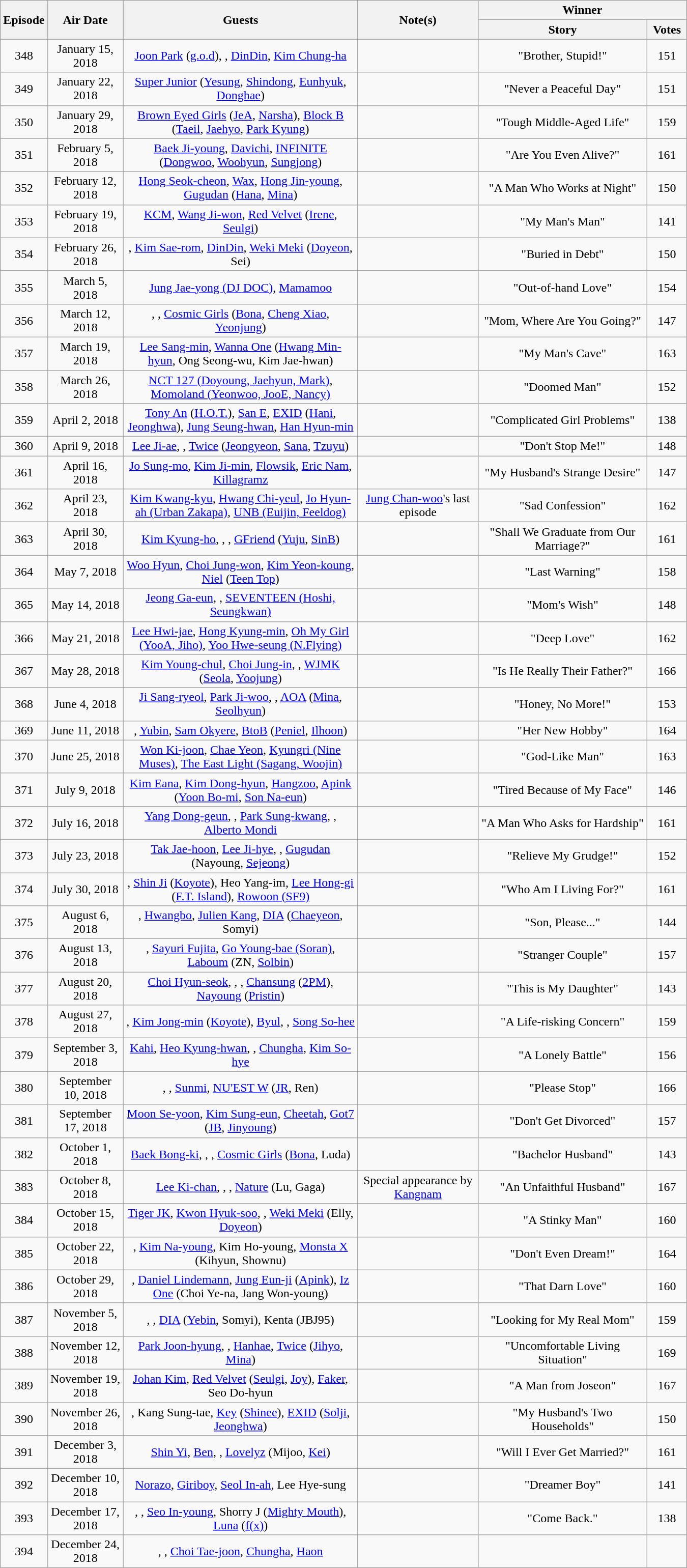<table class="wikitable" style="text-align:center;" width="900px">
<tr>
<th rowspan=2>Episode</th>
<th rowspan=2>Air Date</th>
<th rowspan=2 width="300">Guests</th>
<th rowspan=2 width="150">Note(s)</th>
<th colspan="3" width="450">Winner</th>
</tr>
<tr>
<th>Story</th>
<th>Votes</th>
</tr>
<tr>
<td>348</td>
<td>January 15, 2018</td>
<td><a href='#'>Joon Park</a> (<a href='#'>g.o.d</a>), , <a href='#'>DinDin</a>, <a href='#'>Kim Chung-ha</a></td>
<td></td>
<td>"Brother, Stupid!"</td>
<td>151</td>
</tr>
<tr>
<td>349</td>
<td>January 22, 2018</td>
<td><a href='#'>Super Junior</a> (<a href='#'>Yesung</a>, <a href='#'>Shindong</a>, <a href='#'>Eunhyuk</a>, <a href='#'>Donghae</a>)</td>
<td></td>
<td>"Never a Peaceful Day"</td>
<td>151</td>
</tr>
<tr>
<td>350</td>
<td>January 29, 2018</td>
<td><a href='#'>Brown Eyed Girls</a> (<a href='#'>JeA</a>, <a href='#'>Narsha</a>), <a href='#'>Block B</a> (<a href='#'>Taeil</a>, <a href='#'>Jaehyo</a>, <a href='#'>Park Kyung</a>)</td>
<td></td>
<td>"Tough Middle-Aged Life"</td>
<td>159</td>
</tr>
<tr>
<td>351</td>
<td>February 5, 2018</td>
<td><a href='#'>Baek Ji-young</a>, <a href='#'>Davichi</a>, <a href='#'>INFINITE</a> (<a href='#'>Dongwoo</a>, <a href='#'>Woohyun</a>, <a href='#'>Sungjong</a>)</td>
<td></td>
<td>"Are You Even Alive?"</td>
<td>161</td>
</tr>
<tr>
<td>352</td>
<td>February 12, 2018</td>
<td><a href='#'>Hong Seok-cheon</a>, <a href='#'>Wax</a>, <a href='#'>Hong Jin-young</a>, <a href='#'>Gugudan</a> (<a href='#'>Hana</a>, <a href='#'>Mina</a>)</td>
<td></td>
<td>"A Man Who Works at Night"</td>
<td>150</td>
</tr>
<tr>
<td>353</td>
<td>February 19, 2018</td>
<td><a href='#'>KCM</a>, <a href='#'>Wang Ji-won</a>, <a href='#'>Red Velvet</a> (<a href='#'>Irene</a>, <a href='#'>Seulgi</a>)</td>
<td></td>
<td>"My Man's Man"</td>
<td>141</td>
</tr>
<tr>
<td>354</td>
<td>February 26, 2018</td>
<td>, <a href='#'>Kim Sae-rom</a>, <a href='#'>DinDin</a>, <a href='#'>Weki Meki</a> (<a href='#'>Doyeon</a>, Sei)</td>
<td></td>
<td>"Buried in Debt"</td>
<td>150</td>
</tr>
<tr>
<td>355</td>
<td>March 5, 2018</td>
<td><a href='#'>Jung Jae-yong (DJ DOC)</a>, <a href='#'>Mamamoo</a></td>
<td></td>
<td>"Out-of-hand Love"</td>
<td>154</td>
</tr>
<tr>
<td>356</td>
<td>March 12, 2018</td>
<td>, , <a href='#'>Cosmic Girls</a> (<a href='#'>Bona</a>, <a href='#'>Cheng Xiao</a>, <a href='#'>Yeonjung</a>)</td>
<td></td>
<td>"Mom, Where Are You Going?"</td>
<td>147</td>
</tr>
<tr>
<td>357</td>
<td>March 19, 2018</td>
<td><a href='#'>Lee Sang-min</a>, <a href='#'>Wanna One</a> (<a href='#'>Hwang Min-hyun</a>, Ong Seong-wu, Kim Jae-hwan)</td>
<td></td>
<td>"My Man's Cave"</td>
<td>163</td>
</tr>
<tr>
<td>358</td>
<td>March 26, 2018</td>
<td><a href='#'>NCT 127 (Doyoung, Jaehyun, Mark)</a>, <a href='#'>Momoland (Yeonwoo, JooE, Nancy)</a></td>
<td></td>
<td>"Doomed Man"</td>
<td>152</td>
</tr>
<tr>
<td>359</td>
<td>April 2, 2018</td>
<td><a href='#'>Tony An</a> (<a href='#'>H.O.T.</a>), <a href='#'>San E</a>, <a href='#'>EXID</a> (<a href='#'>Hani</a>, <a href='#'>Jeonghwa</a>), <a href='#'>Jung Seung-hwan</a>, <a href='#'>Han Hyun-min</a></td>
<td></td>
<td>"Complicated Girl Problems"</td>
<td>138</td>
</tr>
<tr>
<td>360</td>
<td>April 9, 2018</td>
<td><a href='#'>Lee Ji-ae</a>, , <a href='#'>Twice</a> (<a href='#'>Jeongyeon</a>, <a href='#'>Sana</a>, <a href='#'>Tzuyu</a>)</td>
<td></td>
<td>"Don't Stop Me!"</td>
<td>148</td>
</tr>
<tr>
<td>361</td>
<td>April 16, 2018</td>
<td><a href='#'>Jo Sung-mo</a>, <a href='#'>Kim Ji-min</a>, <a href='#'>Flowsik</a>, <a href='#'>Eric Nam</a>, <a href='#'>Killagramz</a></td>
<td></td>
<td>"My Husband's Strange Desire"</td>
<td>147</td>
</tr>
<tr>
<td>362</td>
<td>April 23, 2018</td>
<td><a href='#'>Kim Kwang-kyu</a>, <a href='#'>Hwang Chi-yeul</a>, <a href='#'>Jo Hyun-ah (Urban Zakapa)</a>, <a href='#'>UNB (Euijin, Feeldog)</a></td>
<td><a href='#'>Jung Chan-woo</a>'s last episode<br></td>
<td>"Sad Confession"</td>
<td>162</td>
</tr>
<tr>
<td>363</td>
<td>April 30, 2018</td>
<td><a href='#'>Kim Kyung-ho</a>, , , <a href='#'>GFriend</a> (<a href='#'>Yuju</a>, <a href='#'>SinB</a>)</td>
<td></td>
<td>"Shall We Graduate from Our Marriage?"</td>
<td>161</td>
</tr>
<tr>
<td>364</td>
<td>May 7, 2018</td>
<td><a href='#'>Woo Hyun</a>, <a href='#'>Choi Jung-won</a>, <a href='#'>Kim Yeon-koung</a>, <a href='#'>Niel</a> (<a href='#'>Teen Top</a>)</td>
<td></td>
<td>"Last Warning"</td>
<td>158</td>
</tr>
<tr>
<td>365</td>
<td>May 14, 2018</td>
<td><a href='#'>Jeong Ga-eun</a>, , <a href='#'>SEVENTEEN (Hoshi, Seungkwan)</a></td>
<td></td>
<td>"Mom's Wish"</td>
<td>148</td>
</tr>
<tr>
<td>366</td>
<td>May 21, 2018</td>
<td><a href='#'>Lee Hwi-jae</a>, <a href='#'>Hong Kyung-min</a>, <a href='#'>Oh My Girl (YooA, Jiho)</a>, <a href='#'>Yoo Hwe-seung (N.Flying)</a></td>
<td></td>
<td>"Deep Love"</td>
<td>162</td>
</tr>
<tr>
<td>367</td>
<td>May 28, 2018</td>
<td><a href='#'>Kim Young-chul</a>, <a href='#'>Choi Jung-in</a>, , <a href='#'>WJMK</a> (<a href='#'>Seola</a>, <a href='#'>Yoojung</a>)</td>
<td></td>
<td>"Is He Really Their Father?"</td>
<td>166</td>
</tr>
<tr>
<td>368</td>
<td>June 4, 2018</td>
<td><a href='#'>Ji Sang-ryeol</a>, <a href='#'>Park Ji-woo</a>, , <a href='#'>AOA</a> (<a href='#'>Mina</a>, <a href='#'>Seolhyun</a>)</td>
<td></td>
<td>"Honey, No More!"</td>
<td>153</td>
</tr>
<tr>
<td>369</td>
<td>June 11, 2018</td>
<td>, <a href='#'>Yubin</a>, <a href='#'>Sam Okyere</a>, <a href='#'>BtoB</a> (<a href='#'>Peniel</a>, <a href='#'>Ilhoon</a>)</td>
<td></td>
<td>"Her New Hobby"</td>
<td>164</td>
</tr>
<tr>
<td>370</td>
<td>June 25, 2018</td>
<td><a href='#'>Won Ki-joon</a>, <a href='#'>Chae Yeon</a>, <a href='#'>Kyungri (Nine Muses)</a>, <a href='#'>The East Light (Sagang, Woojin)</a></td>
<td></td>
<td>"God-Like Man"</td>
<td>163</td>
</tr>
<tr>
<td>371</td>
<td>July 9, 2018</td>
<td><a href='#'>Kim Eana</a>, <a href='#'>Kim Dong-hyun</a>, <a href='#'>Hangzoo</a>, <a href='#'>Apink</a> (<a href='#'>Yoon Bo-mi</a>, <a href='#'>Son Na-eun</a>)</td>
<td></td>
<td>"Tired Because of My Face"</td>
<td>146</td>
</tr>
<tr>
<td>372</td>
<td>July 16, 2018</td>
<td><a href='#'>Yang Dong-geun</a>, , <a href='#'>Park Sung-kwang</a>, , <a href='#'>Alberto Mondi</a></td>
<td></td>
<td>"A Man Who Asks for Hardship"</td>
<td>161</td>
</tr>
<tr>
<td>373</td>
<td>July 23, 2018</td>
<td><a href='#'>Tak Jae-hoon</a>, <a href='#'>Lee Ji-hye</a>, , <a href='#'>Gugudan</a> (Nayoung, <a href='#'>Sejeong</a>)</td>
<td></td>
<td>"Relieve My Grudge!"</td>
<td>152</td>
</tr>
<tr>
<td>374</td>
<td>July 30, 2018</td>
<td>, <a href='#'>Shin Ji</a> (<a href='#'>Koyote</a>), Heo Yang-im, <a href='#'>Lee Hong-gi</a> (<a href='#'>F.T. Island</a>), <a href='#'>Rowoon (SF9)</a></td>
<td></td>
<td>"Who Am I Living For?"</td>
<td>161</td>
</tr>
<tr>
<td>375</td>
<td>August 6, 2018</td>
<td>, <a href='#'>Hwangbo</a>, <a href='#'>Julien Kang</a>, <a href='#'>DIA</a> (<a href='#'>Chaeyeon</a>, Somyi)</td>
<td></td>
<td>"Son, Please..."</td>
<td>144</td>
</tr>
<tr>
<td>376</td>
<td>August 13, 2018</td>
<td>, <a href='#'>Sayuri Fujita</a>, <a href='#'>Go Young-bae (Soran)</a>, <a href='#'>Laboum</a> (ZN, <a href='#'>Solbin</a>)</td>
<td></td>
<td>"Stranger Couple"</td>
<td>157</td>
</tr>
<tr>
<td>377</td>
<td>August 20, 2018</td>
<td><a href='#'>Choi Hyun-seok</a>, , , <a href='#'>Chansung</a> (<a href='#'>2PM</a>), <a href='#'>Nayoung</a> (<a href='#'>Pristin</a>)</td>
<td></td>
<td>"This is My Daughter"</td>
<td>143</td>
</tr>
<tr>
<td>378</td>
<td>August 27, 2018</td>
<td>, <a href='#'>Kim Jong-min</a> (<a href='#'>Koyote</a>), <a href='#'>Byul</a>, , <a href='#'>Song So-hee</a></td>
<td></td>
<td>"A Life-risking Concern"</td>
<td>159</td>
</tr>
<tr>
<td>379</td>
<td>September 3, 2018</td>
<td><a href='#'>Kahi</a>, <a href='#'>Heo Kyung-hwan</a>, , <a href='#'>Chungha</a>, <a href='#'>Kim So-hye</a></td>
<td></td>
<td>"A Lonely Battle"</td>
<td>156</td>
</tr>
<tr>
<td>380</td>
<td>September 10, 2018</td>
<td>, , <a href='#'>Sunmi</a>, <a href='#'>NU'EST W</a> (<a href='#'>JR</a>, Ren)</td>
<td></td>
<td>"Please Stop"</td>
<td>166</td>
</tr>
<tr>
<td>381</td>
<td>September 17, 2018</td>
<td><a href='#'>Moon Se-yoon</a>, <a href='#'>Kim Sung-eun</a>, <a href='#'>Cheetah</a>, <a href='#'>Got7</a> (<a href='#'>JB</a>, <a href='#'>Jinyoung</a>)</td>
<td></td>
<td>"Don't Get Divorced"</td>
<td>157</td>
</tr>
<tr>
<td>382</td>
<td>October 1, 2018</td>
<td><a href='#'>Baek Bong-ki</a>, , , <a href='#'>Cosmic Girls</a> (<a href='#'>Bona</a>, Luda)</td>
<td></td>
<td>"Bachelor Husband"</td>
<td>143</td>
</tr>
<tr>
<td>383</td>
<td>October 8, 2018</td>
<td><a href='#'>Lee Ki-chan</a>, , , <a href='#'>Nature</a> (Lu, Gaga)</td>
<td>Special appearance by <a href='#'>Kangnam</a><br></td>
<td>"An Unfaithful Husband"</td>
<td>167</td>
</tr>
<tr>
<td>384</td>
<td>October 15, 2018</td>
<td><a href='#'>Tiger JK</a>, <a href='#'>Kwon Hyuk-soo</a>, , <a href='#'>Weki Meki</a> (Elly, <a href='#'>Doyeon</a>)</td>
<td></td>
<td>"A Stinky Man"</td>
<td>160</td>
</tr>
<tr>
<td>385</td>
<td>October 22, 2018</td>
<td>, <a href='#'>Kim Na-young</a>, Kim Ho-young, <a href='#'>Monsta X</a> (Kihyun, Shownu)</td>
<td></td>
<td>"Don't Even Dream!"</td>
<td>164</td>
</tr>
<tr>
<td>386</td>
<td>October 29, 2018</td>
<td>, <a href='#'>Daniel Lindemann</a>, <a href='#'>Jung Eun-ji</a> (<a href='#'>Apink</a>), <a href='#'>Iz One</a> (Choi Ye-na, Jang Won-young)</td>
<td></td>
<td>"That Darn Love"</td>
<td>160</td>
</tr>
<tr>
<td>387</td>
<td>November 5, 2018</td>
<td>, , <a href='#'>DIA</a> (<a href='#'>Yebin</a>, Somyi), Kenta (JBJ95)</td>
<td></td>
<td>"Looking for My Real Mom"</td>
<td>159</td>
</tr>
<tr>
<td>388</td>
<td>November 12, 2018</td>
<td><a href='#'>Park Joon-hyung</a>, , <a href='#'>Hanhae</a>, <a href='#'>Twice</a> (<a href='#'>Jihyo</a>, <a href='#'>Mina</a>)</td>
<td></td>
<td>"Uncomfortable Living Situation"</td>
<td>169</td>
</tr>
<tr>
<td>389</td>
<td>November 19, 2018</td>
<td><a href='#'>Johan Kim</a>, <a href='#'>Red Velvet</a> (<a href='#'>Seulgi</a>, <a href='#'>Joy</a>), <a href='#'>Faker</a>, Seo Do-hyun</td>
<td></td>
<td>"A Man from Joseon"</td>
<td>167</td>
</tr>
<tr>
<td>390</td>
<td>November 26, 2018</td>
<td>, Kang Sung-tae, <a href='#'>Key</a> (<a href='#'>Shinee</a>), <a href='#'>EXID</a> (<a href='#'>Solji</a>, <a href='#'>Jeonghwa</a>)</td>
<td></td>
<td>"My Husband's Two Households"</td>
<td>150</td>
</tr>
<tr>
<td>391</td>
<td>December 3, 2018</td>
<td><a href='#'>Shin Yi</a>, <a href='#'>Ben</a>, , <a href='#'>Lovelyz</a> (Mijoo, <a href='#'>Kei</a>)</td>
<td></td>
<td>"Will I Ever Get Married?"</td>
<td>161</td>
</tr>
<tr>
<td>392</td>
<td>December 10, 2018</td>
<td><a href='#'>Norazo</a>, <a href='#'>Giriboy</a>, <a href='#'>Seol In-ah</a>, Lee Hye-sung</td>
<td></td>
<td>"Dreamer Boy"</td>
<td>141</td>
</tr>
<tr>
<td>393</td>
<td>December 17, 2018</td>
<td>, , <a href='#'>Seo In-young</a>, Shorry J (<a href='#'>Mighty Mouth</a>), <a href='#'>Luna</a> (<a href='#'>f(x)</a>)</td>
<td></td>
<td>"Come Back."</td>
<td>138</td>
</tr>
<tr>
<td>394</td>
<td>December 24, 2018</td>
<td>, , <a href='#'>Choi Tae-joon</a>, <a href='#'>Chungha</a>, <a href='#'>Haon</a></td>
<td></td>
<td></td>
<td></td>
</tr>
</table>
